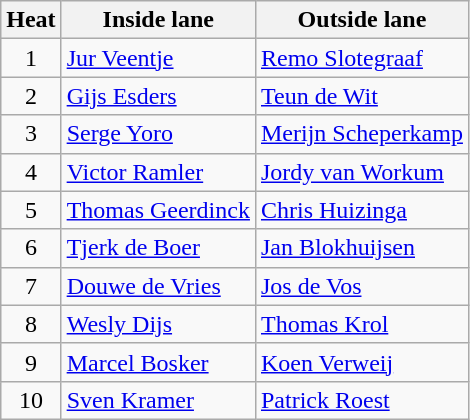<table class="wikitable">
<tr>
<th>Heat</th>
<th>Inside lane</th>
<th>Outside lane</th>
</tr>
<tr>
<td align="center">1</td>
<td><a href='#'>Jur Veentje</a></td>
<td><a href='#'>Remo Slotegraaf</a></td>
</tr>
<tr>
<td align="center">2</td>
<td><a href='#'>Gijs Esders</a></td>
<td><a href='#'>Teun de Wit</a></td>
</tr>
<tr>
<td align="center">3</td>
<td><a href='#'>Serge Yoro</a></td>
<td><a href='#'>Merijn Scheperkamp</a></td>
</tr>
<tr>
<td align="center">4</td>
<td><a href='#'>Victor Ramler</a></td>
<td><a href='#'>Jordy van Workum</a></td>
</tr>
<tr>
<td align="center">5</td>
<td><a href='#'>Thomas Geerdinck</a></td>
<td><a href='#'>Chris Huizinga</a></td>
</tr>
<tr>
<td align="center">6</td>
<td><a href='#'>Tjerk de Boer</a></td>
<td><a href='#'>Jan Blokhuijsen</a></td>
</tr>
<tr>
<td align="center">7</td>
<td><a href='#'>Douwe de Vries</a></td>
<td><a href='#'>Jos de Vos</a></td>
</tr>
<tr>
<td align="center">8</td>
<td><a href='#'>Wesly Dijs</a></td>
<td><a href='#'>Thomas Krol</a></td>
</tr>
<tr>
<td align="center">9</td>
<td><a href='#'>Marcel Bosker</a></td>
<td><a href='#'>Koen Verweij</a></td>
</tr>
<tr>
<td align="center">10</td>
<td><a href='#'>Sven Kramer</a></td>
<td><a href='#'>Patrick Roest</a></td>
</tr>
</table>
